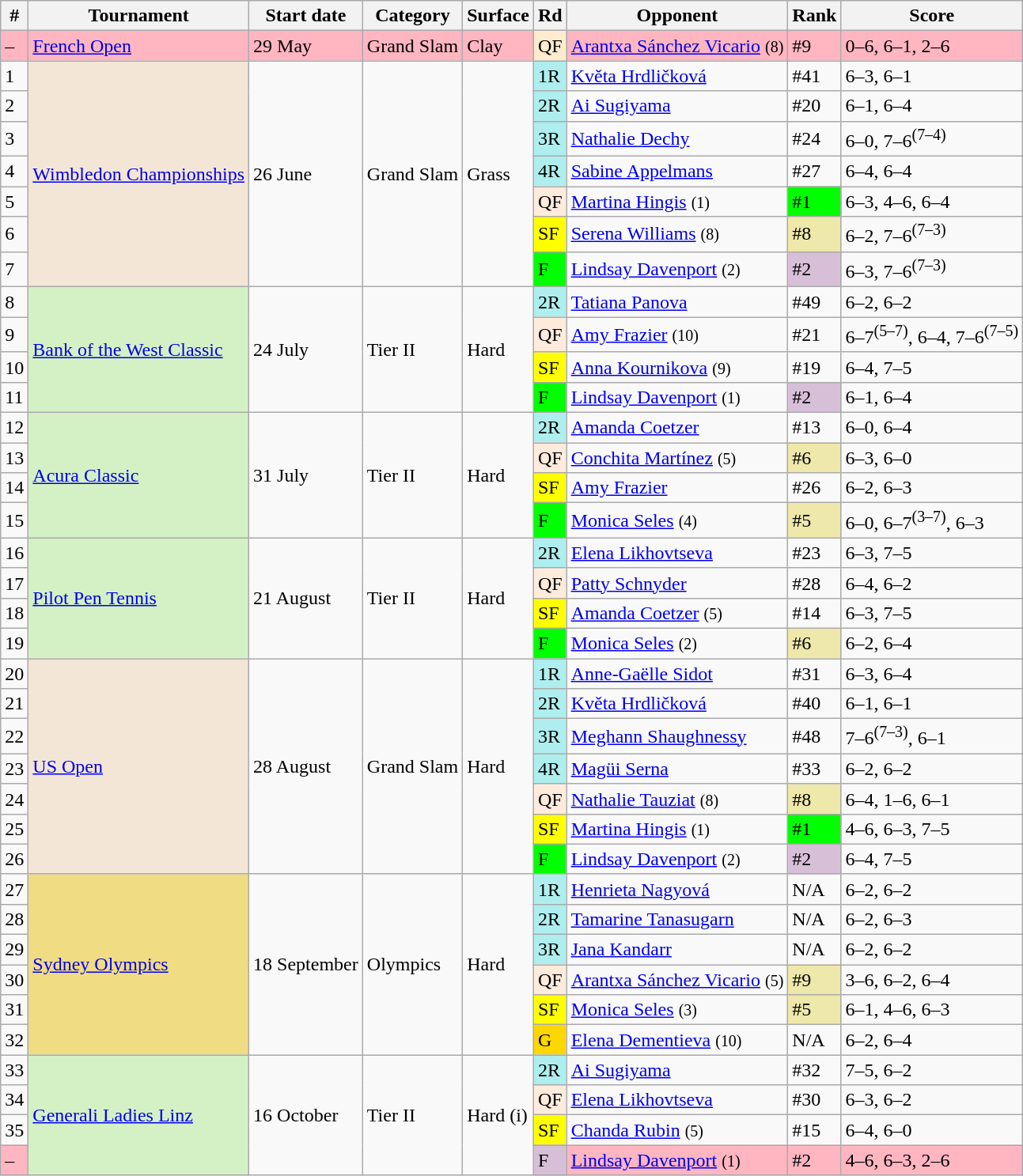<table class="wikitable sortable">
<tr>
<th scope="col">#</th>
<th scope="col">Tournament</th>
<th scope="col">Start date</th>
<th scope="col">Category</th>
<th scope="col">Surface</th>
<th scope="col">Rd</th>
<th scope="col">Opponent</th>
<th scope="col">Rank</th>
<th scope="col" class="unsortable">Score</th>
</tr>
<tr bgcolor=lightpink>
<td>–</td>
<td><a href='#'>French Open</a></td>
<td>29 May</td>
<td>Grand Slam</td>
<td>Clay</td>
<td style="background:#ffebcd;">QF</td>
<td> <a href='#'>Arantxa Sánchez Vicario</a> <small>(8)</small></td>
<td>#9</td>
<td>0–6, 6–1, 2–6</td>
</tr>
<tr>
<td>1</td>
<td style="background:#f3e6d7;" rowspan=7><a href='#'>Wimbledon Championships</a></td>
<td rowspan=7>26 June</td>
<td rowspan=7>Grand Slam</td>
<td rowspan=7>Grass</td>
<td style="background:#afeeee;">1R</td>
<td> <a href='#'>Květa Hrdličková</a></td>
<td>#41</td>
<td>6–3, 6–1</td>
</tr>
<tr>
<td>2</td>
<td style="background:#afeeee;">2R</td>
<td> <a href='#'>Ai Sugiyama</a></td>
<td>#20</td>
<td>6–1, 6–4</td>
</tr>
<tr>
<td>3</td>
<td style="background:#afeeee;">3R</td>
<td> <a href='#'>Nathalie Dechy</a></td>
<td>#24</td>
<td>6–0, 7–6<sup>(7–4)</sup></td>
</tr>
<tr>
<td>4</td>
<td style="background:#afeeee;">4R</td>
<td> <a href='#'>Sabine Appelmans</a></td>
<td>#27</td>
<td>6–4, 6–4</td>
</tr>
<tr>
<td>5</td>
<td style="background:#ffebdc;">QF</td>
<td> <a href='#'>Martina Hingis</a> <small>(1)</small></td>
<td bgcolor=lime>#1</td>
<td>6–3, 4–6, 6–4</td>
</tr>
<tr>
<td>6</td>
<td style="background:yellow;">SF</td>
<td> <a href='#'>Serena Williams</a> <small>(8)</small></td>
<td bgcolor=EEE8AA>#8</td>
<td>6–2, 7–6<sup>(7–3)</sup></td>
</tr>
<tr>
<td>7</td>
<td style="background:lime;">F</td>
<td> <a href='#'>Lindsay Davenport</a> <small>(2)</small></td>
<td bgcolor=thistle>#2</td>
<td>6–3, 7–6<sup>(7–3)</sup></td>
</tr>
<tr>
<td>8</td>
<td style="background:#d4f1c5;" rowspan=4><a href='#'>Bank of the West Classic</a></td>
<td rowspan=4>24 July</td>
<td rowspan=4>Tier II</td>
<td rowspan=4>Hard</td>
<td style="background:#afeeee;">2R</td>
<td> <a href='#'>Tatiana Panova</a></td>
<td>#49</td>
<td>6–2, 6–2</td>
</tr>
<tr>
<td>9</td>
<td style="background:#ffebdc;">QF</td>
<td> <a href='#'>Amy Frazier</a> <small>(10)</small></td>
<td>#21</td>
<td>6–7<sup>(5–7)</sup>, 6–4, 7–6<sup>(7–5)</sup></td>
</tr>
<tr>
<td>10</td>
<td style="background:yellow;">SF</td>
<td> <a href='#'>Anna Kournikova</a> <small>(9)</small></td>
<td>#19</td>
<td>6–4, 7–5</td>
</tr>
<tr>
<td>11</td>
<td style="background:lime;">F</td>
<td> <a href='#'>Lindsay Davenport</a> <small>(1)</small></td>
<td bgcolor=thistle>#2</td>
<td>6–1, 6–4</td>
</tr>
<tr>
<td>12</td>
<td style="background:#d4f1c5;" rowspan=4><a href='#'>Acura Classic</a></td>
<td rowspan=4>31 July</td>
<td rowspan=4>Tier II</td>
<td rowspan=4>Hard</td>
<td style="background:#afeeee;">2R</td>
<td> <a href='#'>Amanda Coetzer</a></td>
<td>#13</td>
<td>6–0, 6–4</td>
</tr>
<tr>
<td>13</td>
<td style="background:#ffebdc;">QF</td>
<td> <a href='#'>Conchita Martínez</a> <small>(5)</small></td>
<td bgcolor=EEE8AA>#6</td>
<td>6–3, 6–0</td>
</tr>
<tr>
<td>14</td>
<td style="background:yellow;">SF</td>
<td> <a href='#'>Amy Frazier</a></td>
<td>#26</td>
<td>6–2, 6–3</td>
</tr>
<tr>
<td>15</td>
<td style="background:lime;">F</td>
<td> <a href='#'>Monica Seles</a> <small>(4)</small></td>
<td bgcolor=EEE8AA>#5</td>
<td>6–0, 6–7<sup>(3–7)</sup>, 6–3</td>
</tr>
<tr>
<td>16</td>
<td style="background:#d4f1c5;" rowspan=4><a href='#'>Pilot Pen Tennis</a></td>
<td rowspan=4>21 August</td>
<td rowspan=4>Tier II</td>
<td rowspan=4>Hard</td>
<td style="background:#afeeee;">2R</td>
<td> <a href='#'>Elena Likhovtseva</a></td>
<td>#23</td>
<td>6–3, 7–5</td>
</tr>
<tr>
<td>17</td>
<td style="background:#ffebdc;">QF</td>
<td> <a href='#'>Patty Schnyder</a></td>
<td>#28</td>
<td>6–4, 6–2</td>
</tr>
<tr>
<td>18</td>
<td style="background:yellow;">SF</td>
<td> <a href='#'>Amanda Coetzer</a> <small>(5)</small></td>
<td>#14</td>
<td>6–3, 7–5</td>
</tr>
<tr>
<td>19</td>
<td style="background:lime;">F</td>
<td> <a href='#'>Monica Seles</a> <small>(2)</small></td>
<td bgcolor=EEE8AA>#6</td>
<td>6–2, 6–4</td>
</tr>
<tr>
<td>20</td>
<td style="background:#f3e6d7;" rowspan=7><a href='#'>US Open</a></td>
<td rowspan=7>28 August</td>
<td rowspan=7>Grand Slam</td>
<td rowspan=7>Hard</td>
<td style="background:#afeeee;">1R</td>
<td> <a href='#'>Anne-Gaëlle Sidot</a></td>
<td>#31</td>
<td>6–3, 6–4</td>
</tr>
<tr>
<td>21</td>
<td style="background:#afeeee;">2R</td>
<td> <a href='#'>Květa Hrdličková</a></td>
<td>#40</td>
<td>6–1, 6–1</td>
</tr>
<tr>
<td>22</td>
<td style="background:#afeeee;">3R</td>
<td> <a href='#'>Meghann Shaughnessy</a></td>
<td>#48</td>
<td>7–6<sup>(7–3)</sup>, 6–1</td>
</tr>
<tr>
<td>23</td>
<td style="background:#afeeee;">4R</td>
<td> <a href='#'>Magüi Serna</a></td>
<td>#33</td>
<td>6–2, 6–2</td>
</tr>
<tr>
<td>24</td>
<td style="background:#ffebdc;">QF</td>
<td> <a href='#'>Nathalie Tauziat</a> <small>(8)</small></td>
<td bgcolor=EEE8AA>#8</td>
<td>6–4, 1–6, 6–1</td>
</tr>
<tr>
<td>25</td>
<td style="background:yellow;">SF</td>
<td> <a href='#'>Martina Hingis</a> <small>(1)</small></td>
<td bgcolor=lime>#1</td>
<td>4–6, 6–3, 7–5</td>
</tr>
<tr>
<td>26</td>
<td style="background:lime;">F</td>
<td> <a href='#'>Lindsay Davenport</a> <small>(2)</small></td>
<td bgcolor=thistle>#2</td>
<td>6–4, 7–5</td>
</tr>
<tr>
<td>27</td>
<td style="background:#f0dc82;" rowspan=6><a href='#'>Sydney Olympics</a></td>
<td rowspan=6>18 September</td>
<td rowspan=6>Olympics</td>
<td rowspan=6>Hard</td>
<td style="background:#afeeee;">1R</td>
<td> <a href='#'>Henrieta Nagyová</a></td>
<td>N/A</td>
<td>6–2, 6–2</td>
</tr>
<tr>
<td>28</td>
<td style="background:#afeeee;">2R</td>
<td> <a href='#'>Tamarine Tanasugarn</a></td>
<td>N/A</td>
<td>6–2, 6–3</td>
</tr>
<tr>
<td>29</td>
<td style="background:#afeeee;">3R</td>
<td> <a href='#'>Jana Kandarr</a></td>
<td>N/A</td>
<td>6–2, 6–2</td>
</tr>
<tr>
<td>30</td>
<td style="background:#ffebdc;">QF</td>
<td> <a href='#'>Arantxa Sánchez Vicario</a> <small>(5)</small></td>
<td bgcolor=EEE8AA>#9</td>
<td>3–6, 6–2, 6–4</td>
</tr>
<tr>
<td>31</td>
<td style="background:yellow;">SF</td>
<td> <a href='#'>Monica Seles</a> <small>(3)</small></td>
<td bgcolor=EEE8AA>#5</td>
<td>6–1, 4–6, 6–3</td>
</tr>
<tr>
<td>32</td>
<td style="background:gold;">G</td>
<td> <a href='#'>Elena Dementieva</a> <small>(10)</small></td>
<td>N/A</td>
<td>6–2, 6–4</td>
</tr>
<tr>
<td>33</td>
<td style="background:#d4f1c5;" rowspan=4><a href='#'>Generali Ladies Linz</a></td>
<td rowspan=4>16 October</td>
<td rowspan=4>Tier II</td>
<td rowspan=4>Hard (i)</td>
<td style="background:#afeeee;">2R</td>
<td> <a href='#'>Ai Sugiyama</a></td>
<td>#32</td>
<td>7–5, 6–2</td>
</tr>
<tr>
<td>34</td>
<td style="background:#ffebdc;">QF</td>
<td> <a href='#'>Elena Likhovtseva</a></td>
<td>#30</td>
<td>6–3, 6–2</td>
</tr>
<tr>
<td>35</td>
<td style="background:yellow;">SF</td>
<td> <a href='#'>Chanda Rubin</a> <small>(5)</small></td>
<td>#15</td>
<td>6–4, 6–0</td>
</tr>
<tr bgcolor=lightpink>
<td>–</td>
<td style="background:thistle;">F</td>
<td> <a href='#'>Lindsay Davenport</a> <small>(1)</small></td>
<td>#2</td>
<td>4–6, 6–3, 2–6</td>
</tr>
</table>
